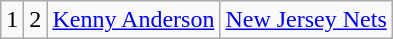<table class="wikitable">
<tr style="text-align:center;" bgcolor="">
<td>1</td>
<td>2</td>
<td><a href='#'>Kenny Anderson</a></td>
<td><a href='#'>New Jersey Nets</a></td>
</tr>
</table>
